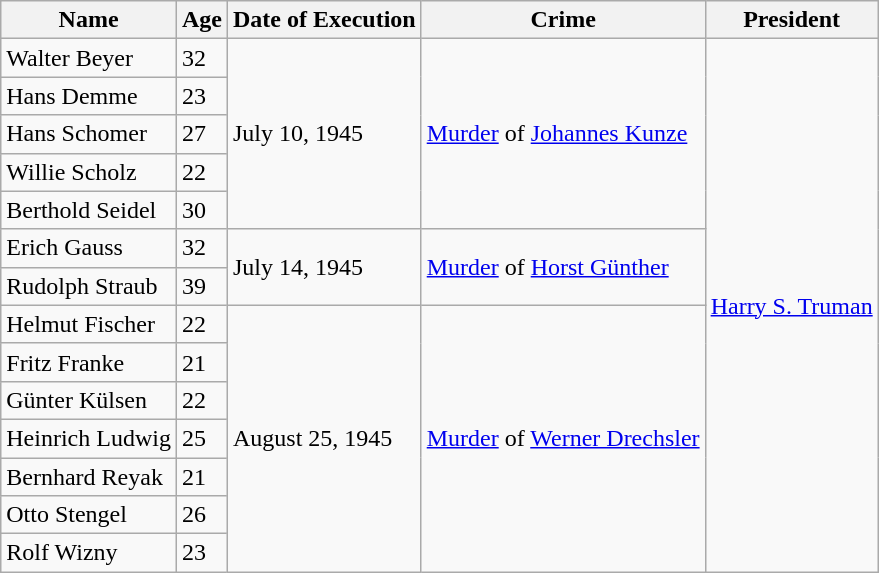<table class="wikitable sortable">
<tr>
<th class="unsortable">Name</th>
<th class="unsortable">Age</th>
<th>Date of Execution</th>
<th class="unsortable">Crime</th>
<th class="unsortable">President</th>
</tr>
<tr>
<td>Walter Beyer</td>
<td>32</td>
<td rowspan=5>July 10, 1945</td>
<td rowspan=5><a href='#'>Murder</a> of <a href='#'>Johannes Kunze</a></td>
<td rowspan=14><a href='#'>Harry S. Truman</a></td>
</tr>
<tr>
<td>Hans Demme</td>
<td>23</td>
</tr>
<tr>
<td>Hans Schomer</td>
<td>27</td>
</tr>
<tr>
<td>Willie Scholz</td>
<td>22</td>
</tr>
<tr>
<td>Berthold Seidel</td>
<td>30</td>
</tr>
<tr>
<td>Erich Gauss</td>
<td>32</td>
<td rowspan=2>July 14, 1945</td>
<td rowspan=2><a href='#'>Murder</a> of <a href='#'>Horst Günther</a></td>
</tr>
<tr>
<td>Rudolph Straub</td>
<td>39</td>
</tr>
<tr>
<td>Helmut Fischer</td>
<td>22</td>
<td rowspan=7>August 25, 1945</td>
<td rowspan=7><a href='#'>Murder</a> of <a href='#'>Werner Drechsler</a></td>
</tr>
<tr>
<td>Fritz Franke</td>
<td>21</td>
</tr>
<tr>
<td>Günter Külsen</td>
<td>22</td>
</tr>
<tr>
<td>Heinrich Ludwig</td>
<td>25</td>
</tr>
<tr>
<td>Bernhard Reyak</td>
<td>21</td>
</tr>
<tr>
<td>Otto Stengel</td>
<td>26</td>
</tr>
<tr>
<td>Rolf Wizny</td>
<td>23</td>
</tr>
</table>
